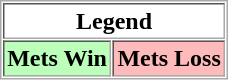<table border="1" cellpadding="2" cellspacing="1" style="margin:auto; border:1px solid #aaa;">
<tr>
<th colspan="2">Legend</th>
</tr>
<tr>
<th style="background:#bfb;">Mets Win</th>
<th style="background:#fbb;">Mets Loss</th>
</tr>
</table>
